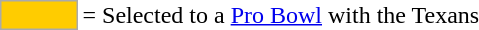<table>
<tr>
<td style="background-color:#FFCC00; border:1px solid #aaaaaa; width:3em;"></td>
<td>= Selected to a <a href='#'>Pro Bowl</a> with the Texans</td>
</tr>
</table>
